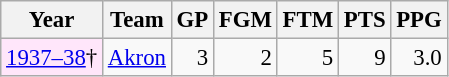<table class="wikitable sortable" style="font-size:95%; text-align:right;">
<tr>
<th>Year</th>
<th>Team</th>
<th>GP</th>
<th>FGM</th>
<th>FTM</th>
<th>PTS</th>
<th>PPG</th>
</tr>
<tr>
<td style="text-align:left;background:#ffe6fa;"><a href='#'>1937–38</a>†</td>
<td style="text-align:left;"><a href='#'>Akron</a></td>
<td>3</td>
<td>2</td>
<td>5</td>
<td>9</td>
<td>3.0</td>
</tr>
</table>
